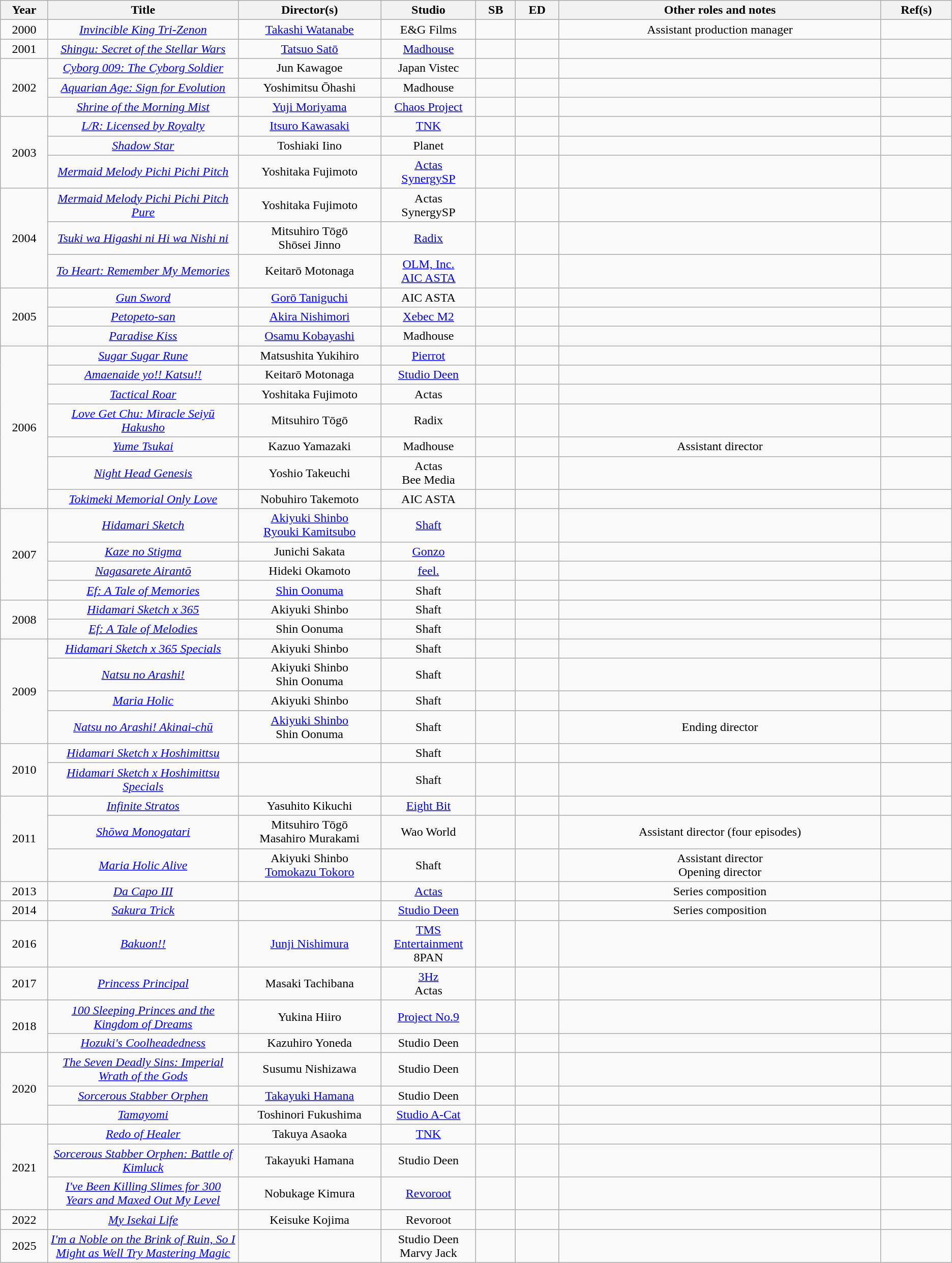<table class="wikitable sortable" style="text-align:center; margin=auto; ">
<tr>
<th scope="col" width=5%>Year</th>
<th scope="col" width=20%>Title</th>
<th scope="col" width=15%>Director(s)</th>
<th scope="col" width=10%>Studio</th>
<th scope="col" class="unsortable">SB</th>
<th scope="col" class="unsortable">ED</th>
<th scope="col" class="unsortable">Other roles and notes</th>
<th scope="col" class="unsortable">Ref(s)</th>
</tr>
<tr>
<td>2000</td>
<td><em><a href='#'>Invincible King Tri-Zenon</a></em></td>
<td><a href='#'>Takashi Watanabe</a></td>
<td>E&G Films</td>
<td></td>
<td></td>
<td>Assistant production manager</td>
<td></td>
</tr>
<tr>
<td>2001</td>
<td><em><a href='#'>Shingu: Secret of the Stellar Wars</a></em></td>
<td><a href='#'>Tatsuo Satō</a></td>
<td><a href='#'>Madhouse</a></td>
<td></td>
<td></td>
<td></td>
<td></td>
</tr>
<tr>
<td rowspan="3">2002</td>
<td><em><a href='#'>Cyborg 009: The Cyborg Soldier</a></em></td>
<td>Jun Kawagoe</td>
<td>Japan Vistec</td>
<td></td>
<td></td>
<td></td>
<td></td>
</tr>
<tr>
<td><em><a href='#'>Aquarian Age: Sign for Evolution</a></em></td>
<td>Yoshimitsu Ōhashi</td>
<td>Madhouse</td>
<td></td>
<td></td>
<td></td>
<td></td>
</tr>
<tr>
<td><em><a href='#'>Shrine of the Morning Mist</a></em></td>
<td><a href='#'>Yuji Moriyama</a></td>
<td><a href='#'>Chaos Project</a></td>
<td></td>
<td></td>
<td></td>
<td></td>
</tr>
<tr>
<td rowspan="3">2003</td>
<td><em><a href='#'>L/R: Licensed by Royalty</a></em></td>
<td><a href='#'>Itsuro Kawasaki</a></td>
<td><a href='#'>TNK</a></td>
<td></td>
<td></td>
<td></td>
<td></td>
</tr>
<tr>
<td><em><a href='#'>Shadow Star</a></em></td>
<td>Toshiaki Iino</td>
<td>Planet</td>
<td></td>
<td></td>
<td></td>
<td></td>
</tr>
<tr>
<td><em><a href='#'>Mermaid Melody Pichi Pichi Pitch</a></em></td>
<td>Yoshitaka Fujimoto</td>
<td><a href='#'>Actas</a><br><a href='#'>SynergySP</a></td>
<td></td>
<td></td>
<td></td>
<td></td>
</tr>
<tr>
<td rowspan="3">2004</td>
<td><em><a href='#'>Mermaid Melody Pichi Pichi Pitch Pure</a></em></td>
<td>Yoshitaka Fujimoto</td>
<td>Actas<br>SynergySP</td>
<td></td>
<td></td>
<td></td>
<td></td>
</tr>
<tr>
<td><em><a href='#'>Tsuki wa Higashi ni Hi wa Nishi ni</a></em></td>
<td>Mitsuhiro Tōgō <br>Shōsei Jinno</td>
<td><a href='#'>Radix</a></td>
<td></td>
<td></td>
<td></td>
<td></td>
</tr>
<tr>
<td><em><a href='#'>To Heart: Remember My Memories</a></em></td>
<td>Keitarō Motonaga</td>
<td><a href='#'>OLM, Inc.</a><br><a href='#'>AIC ASTA</a></td>
<td></td>
<td></td>
<td></td>
<td></td>
</tr>
<tr>
<td rowspan="3">2005</td>
<td><em><a href='#'>Gun Sword</a></em></td>
<td><a href='#'>Gorō Taniguchi</a></td>
<td>AIC ASTA</td>
<td></td>
<td></td>
<td></td>
<td></td>
</tr>
<tr>
<td><em><a href='#'>Petopeto-san</a></em></td>
<td><a href='#'>Akira Nishimori</a></td>
<td><a href='#'>Xebec M2</a></td>
<td></td>
<td></td>
<td></td>
<td></td>
</tr>
<tr>
<td><em><a href='#'>Paradise Kiss</a></em></td>
<td><a href='#'>Osamu Kobayashi</a></td>
<td>Madhouse</td>
<td></td>
<td></td>
<td></td>
<td></td>
</tr>
<tr>
<td rowspan="7">2006</td>
<td><em><a href='#'>Sugar Sugar Rune</a></em></td>
<td>Matsushita Yukihiro</td>
<td><a href='#'>Pierrot</a></td>
<td></td>
<td></td>
<td></td>
<td></td>
</tr>
<tr>
<td><em><a href='#'>Amaenaide yo!! Katsu!!</a></em></td>
<td>Keitarō Motonaga</td>
<td><a href='#'>Studio Deen</a></td>
<td></td>
<td></td>
<td></td>
<td></td>
</tr>
<tr>
<td><em><a href='#'>Tactical Roar</a></em></td>
<td>Yoshitaka Fujimoto</td>
<td>Actas</td>
<td></td>
<td></td>
<td></td>
<td></td>
</tr>
<tr>
<td><em><a href='#'>Love Get Chu: Miracle Seiyū Hakusho</a></em></td>
<td>Mitsuhiro Tōgō</td>
<td>Radix</td>
<td></td>
<td></td>
<td></td>
<td></td>
</tr>
<tr>
<td><em><a href='#'>Yume Tsukai</a></em></td>
<td>Kazuo Yamazaki</td>
<td>Madhouse</td>
<td></td>
<td></td>
<td>Assistant director</td>
<td></td>
</tr>
<tr>
<td><em><a href='#'>Night Head Genesis</a></em></td>
<td>Yoshio Takeuchi</td>
<td>Actas<br>Bee Media</td>
<td></td>
<td></td>
<td></td>
<td></td>
</tr>
<tr>
<td><em><a href='#'>Tokimeki Memorial Only Love</a></em></td>
<td>Nobuhiro Takemoto</td>
<td>AIC ASTA</td>
<td></td>
<td></td>
<td></td>
<td></td>
</tr>
<tr>
<td rowspan="4">2007</td>
<td><em><a href='#'>Hidamari Sketch</a></em></td>
<td><a href='#'>Akiyuki Shinbo</a> <br><a href='#'>Ryouki Kamitsubo</a> </td>
<td><a href='#'>Shaft</a></td>
<td></td>
<td></td>
<td></td>
<td></td>
</tr>
<tr>
<td><em><a href='#'>Kaze no Stigma</a></em></td>
<td>Junichi Sakata</td>
<td><a href='#'>Gonzo</a></td>
<td></td>
<td></td>
<td></td>
<td></td>
</tr>
<tr>
<td><em><a href='#'>Nagasarete Airantō</a></em></td>
<td>Hideki Okamoto</td>
<td><a href='#'>feel.</a></td>
<td></td>
<td></td>
<td></td>
<td></td>
</tr>
<tr>
<td><em><a href='#'>Ef: A Tale of Memories</a></em></td>
<td><a href='#'>Shin Oonuma</a></td>
<td>Shaft</td>
<td></td>
<td></td>
<td></td>
<td></td>
</tr>
<tr>
<td rowspan="2">2008</td>
<td><em><a href='#'>Hidamari Sketch x 365</a></em></td>
<td>Akiyuki Shinbo</td>
<td>Shaft</td>
<td></td>
<td></td>
<td></td>
<td></td>
</tr>
<tr>
<td><em><a href='#'>Ef: A Tale of Melodies</a></em></td>
<td>Shin Oonuma</td>
<td>Shaft</td>
<td></td>
<td></td>
<td></td>
<td></td>
</tr>
<tr>
<td rowspan="4">2009</td>
<td><em><a href='#'>Hidamari Sketch x 365 Specials</a></em></td>
<td>Akiyuki Shinbo</td>
<td>Shaft</td>
<td></td>
<td></td>
<td></td>
<td></td>
</tr>
<tr>
<td><em><a href='#'>Natsu no Arashi!</a></em></td>
<td>Akiyuki Shinbo<br>Shin Oonuma </td>
<td>Shaft</td>
<td></td>
<td></td>
<td></td>
<td></td>
</tr>
<tr>
<td><em><a href='#'>Maria Holic</a></em></td>
<td>Akiyuki Shinbo<br></td>
<td>Shaft</td>
<td></td>
<td></td>
<td></td>
<td></td>
</tr>
<tr>
<td><em><a href='#'>Natsu no Arashi! Akinai-chū</a></em></td>
<td {{yes><a href='#'>Akiyuki Shinbo</a><br>Shin Oonuma <br></td>
<td>Shaft</td>
<td></td>
<td></td>
<td>Ending director</td>
<td></td>
</tr>
<tr>
<td rowspan="2">2010</td>
<td><em><a href='#'>Hidamari Sketch x Hoshimittsu</a></em></td>
<td></td>
<td>Shaft</td>
<td></td>
<td></td>
<td></td>
<td></td>
</tr>
<tr>
<td><em><a href='#'>Hidamari Sketch x Hoshimittsu Specials</a></em></td>
<td></td>
<td>Shaft</td>
<td></td>
<td></td>
<td></td>
<td></td>
</tr>
<tr>
<td rowspan="3">2011</td>
<td><em><a href='#'>Infinite Stratos</a></em></td>
<td>Yasuhito Kikuchi</td>
<td><a href='#'>Eight Bit</a></td>
<td></td>
<td></td>
<td></td>
<td></td>
</tr>
<tr>
<td><em><a href='#'>Shōwa Monogatari</a></em></td>
<td>Mitsuhiro Tōgō<br>Masahiro Murakami </td>
<td>Wao World</td>
<td></td>
<td></td>
<td>Assistant director (four episodes)</td>
<td></td>
</tr>
<tr>
<td><em><a href='#'>Maria Holic Alive</a></em></td>
<td>Akiyuki Shinbo <br><a href='#'>Tomokazu Tokoro</a> </td>
<td>Shaft</td>
<td></td>
<td></td>
<td>Assistant director<br>Opening director</td>
<td><br></td>
</tr>
<tr>
<td>2013</td>
<td><em><a href='#'>Da Capo III</a></em></td>
<td></td>
<td><a href='#'>Actas</a></td>
<td></td>
<td></td>
<td>Series composition</td>
<td></td>
</tr>
<tr>
<td>2014</td>
<td><em><a href='#'>Sakura Trick</a></em></td>
<td></td>
<td><a href='#'>Studio Deen</a></td>
<td></td>
<td></td>
<td>Series composition</td>
<td></td>
</tr>
<tr>
<td>2016</td>
<td><em><a href='#'>Bakuon!!</a></em></td>
<td><a href='#'>Junji Nishimura</a></td>
<td><a href='#'>TMS Entertainment</a><br>8PAN</td>
<td></td>
<td></td>
<td></td>
<td></td>
</tr>
<tr>
<td>2017</td>
<td><em><a href='#'>Princess Principal</a></em></td>
<td>Masaki Tachibana</td>
<td><a href='#'>3Hz</a><br>Actas</td>
<td></td>
<td></td>
<td></td>
<td></td>
</tr>
<tr>
<td rowspan="2">2018</td>
<td><em><a href='#'>100 Sleeping Princes and the Kingdom of Dreams</a></em></td>
<td>Yukina Hiiro</td>
<td><a href='#'>Project No.9</a></td>
<td></td>
<td></td>
<td></td>
<td></td>
</tr>
<tr>
<td><em><a href='#'>Hozuki's Coolheadedness</a></em></td>
<td>Kazuhiro Yoneda</td>
<td>Studio Deen</td>
<td></td>
<td></td>
<td></td>
<td></td>
</tr>
<tr>
<td rowspan="3">2020</td>
<td><em><a href='#'>The Seven Deadly Sins: Imperial Wrath of the Gods</a></em></td>
<td>Susumu Nishizawa</td>
<td>Studio Deen</td>
<td></td>
<td></td>
<td></td>
<td></td>
</tr>
<tr>
<td><em><a href='#'>Sorcerous Stabber Orphen</a></em></td>
<td><a href='#'>Takayuki Hamana</a></td>
<td>Studio Deen</td>
<td></td>
<td></td>
<td></td>
<td></td>
</tr>
<tr>
<td><em><a href='#'>Tamayomi</a></em></td>
<td>Toshinori Fukushima</td>
<td><a href='#'>Studio A-Cat</a></td>
<td></td>
<td></td>
<td></td>
<td></td>
</tr>
<tr>
<td rowspan="3">2021</td>
<td><em><a href='#'>Redo of Healer</a></em></td>
<td>Takuya Asaoka</td>
<td><a href='#'>TNK</a></td>
<td></td>
<td></td>
<td></td>
<td></td>
</tr>
<tr>
<td><em><a href='#'>Sorcerous Stabber Orphen: Battle of Kimluck</a></em></td>
<td>Takayuki Hamana</td>
<td>Studio Deen</td>
<td></td>
<td></td>
<td></td>
<td></td>
</tr>
<tr>
<td><em><a href='#'>I've Been Killing Slimes for 300 Years and Maxed Out My Level</a></em></td>
<td>Nobukage Kimura</td>
<td><a href='#'>Revoroot</a></td>
<td></td>
<td></td>
<td></td>
<td></td>
</tr>
<tr>
<td>2022</td>
<td><em><a href='#'>My Isekai Life</a></em></td>
<td>Keisuke Kojima</td>
<td>Revoroot</td>
<td></td>
<td></td>
<td></td>
<td></td>
</tr>
<tr>
<td>2025</td>
<td><em><a href='#'>I'm a Noble on the Brink of Ruin, So I Might as Well Try Mastering Magic</a></em></td>
<td></td>
<td>Studio Deen<br>Marvy Jack</td>
<td></td>
<td></td>
<td></td>
<td></td>
</tr>
</table>
